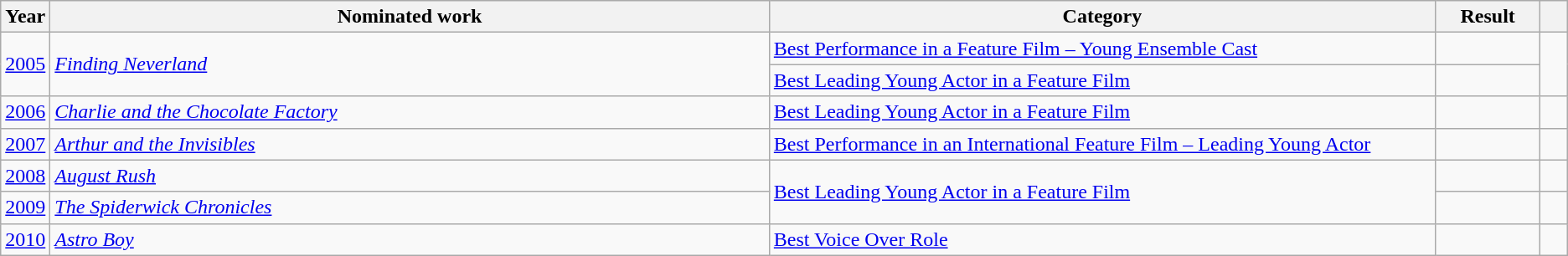<table class="wikitable">
<tr>
<th scope="col" style="width:1em;">Year</th>
<th scope="col" style="width:39em;">Nominated work</th>
<th scope="col" style="width:36em;">Category</th>
<th scope="col" style="width:5em;">Result</th>
<th scope="col" style="width:1em;"></th>
</tr>
<tr>
<td rowspan="2"><a href='#'>2005</a></td>
<td rowspan="2"><em><a href='#'>Finding Neverland</a></em></td>
<td><a href='#'>Best Performance in a Feature Film – Young Ensemble Cast</a></td>
<td></td>
<td rowspan="2"></td>
</tr>
<tr>
<td><a href='#'>Best Leading Young Actor in a Feature Film</a></td>
<td></td>
</tr>
<tr>
<td><a href='#'>2006</a></td>
<td><em><a href='#'>Charlie and the Chocolate Factory</a></em></td>
<td><a href='#'>Best Leading Young Actor in a Feature Film</a></td>
<td></td>
<td></td>
</tr>
<tr>
<td><a href='#'>2007</a></td>
<td><em><a href='#'>Arthur and the Invisibles</a></em></td>
<td><a href='#'>Best Performance in an International Feature Film – Leading Young Actor</a></td>
<td></td>
<td></td>
</tr>
<tr>
<td><a href='#'>2008</a></td>
<td><em><a href='#'>August Rush</a></em></td>
<td rowspan="2"><a href='#'>Best Leading Young Actor in a Feature Film</a></td>
<td></td>
<td></td>
</tr>
<tr>
<td><a href='#'>2009</a></td>
<td><em><a href='#'>The Spiderwick Chronicles</a></em></td>
<td></td>
<td></td>
</tr>
<tr>
<td><a href='#'>2010</a></td>
<td><em><a href='#'>Astro Boy</a></em></td>
<td><a href='#'>Best Voice Over Role</a></td>
<td></td>
<td></td>
</tr>
</table>
